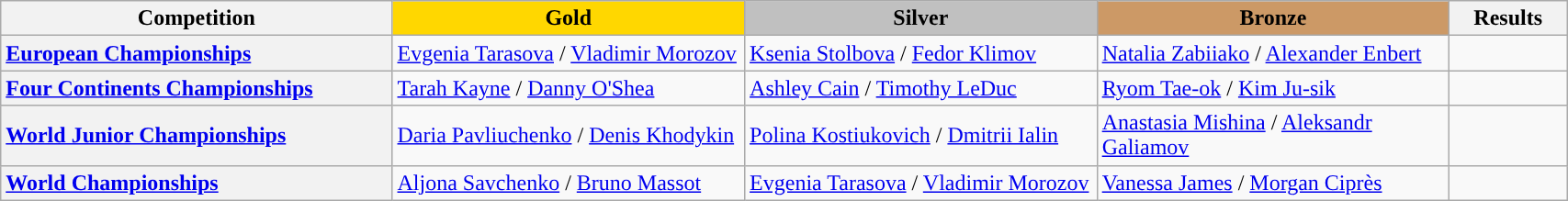<table class="wikitable unsortable" style="text-align:left; width:90%">
<tr>
<th scope="col" style="text-align:center; width:25%;">Competition</th>
<td scope="col" style="text-align:center; width:22.5%; background:gold"><strong>Gold</strong></td>
<td scope="col" style="text-align:center; width:22.5%; background:silver"><strong>Silver</strong></td>
<td scope="col" style="text-align:center; width:22.5%; background:#c96"><strong>Bronze</strong></td>
<th scope="col" style="text-align:center; width:7.5%;">Results</th>
</tr>
<tr>
<th scope="row" style="text-align:left"> <a href='#'>European Championships</a></th>
<td> <a href='#'>Evgenia Tarasova</a> / <a href='#'>Vladimir Morozov</a></td>
<td> <a href='#'>Ksenia Stolbova</a> / <a href='#'>Fedor Klimov</a></td>
<td> <a href='#'>Natalia Zabiiako</a> / <a href='#'>Alexander Enbert</a></td>
<td></td>
</tr>
<tr>
<th scope="row" style="text-align:left"> <a href='#'>Four Continents Championships</a></th>
<td> <a href='#'>Tarah Kayne</a> / <a href='#'>Danny O'Shea</a></td>
<td> <a href='#'>Ashley Cain</a> / <a href='#'>Timothy LeDuc</a></td>
<td> <a href='#'>Ryom Tae-ok</a> / <a href='#'>Kim Ju-sik</a></td>
<td></td>
</tr>
<tr>
<th scope="row" style="text-align:left"> <a href='#'>World Junior Championships</a></th>
<td> <a href='#'>Daria Pavliuchenko</a> / <a href='#'>Denis Khodykin</a></td>
<td> <a href='#'>Polina Kostiukovich</a> / <a href='#'>Dmitrii Ialin</a></td>
<td> <a href='#'>Anastasia Mishina</a> / <a href='#'>Aleksandr Galiamov</a></td>
<td></td>
</tr>
<tr>
<th scope="row" style="text-align:left"> <a href='#'>World Championships</a></th>
<td> <a href='#'>Aljona Savchenko</a> / <a href='#'>Bruno Massot</a></td>
<td> <a href='#'>Evgenia Tarasova</a> / <a href='#'>Vladimir Morozov</a></td>
<td> <a href='#'>Vanessa James</a> / <a href='#'>Morgan Ciprès</a></td>
<td></td>
</tr>
</table>
